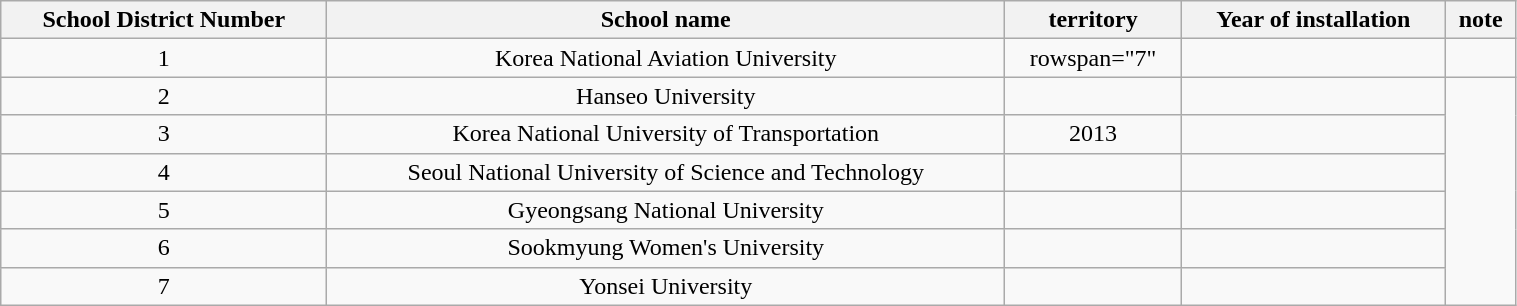<table class="wikitable" style="width:80%; text-align:center;">
<tr>
<th>School District Number</th>
<th>School name</th>
<th>territory</th>
<th>Year of installation</th>
<th>note</th>
</tr>
<tr>
<td>1</td>
<td>Korea National Aviation University</td>
<td>rowspan="7" </td>
<td></td>
<td></td>
</tr>
<tr>
<td>2</td>
<td>Hanseo University</td>
<td></td>
<td></td>
</tr>
<tr>
<td>3</td>
<td>Korea National University of Transportation</td>
<td>2013</td>
<td></td>
</tr>
<tr>
<td>4</td>
<td>Seoul National University of Science and Technology</td>
<td></td>
<td></td>
</tr>
<tr>
<td>5</td>
<td>Gyeongsang National University</td>
<td></td>
<td></td>
</tr>
<tr>
<td>6</td>
<td>Sookmyung Women's University</td>
<td></td>
<td></td>
</tr>
<tr>
<td>7</td>
<td>Yonsei University</td>
<td></td>
<td></td>
</tr>
</table>
